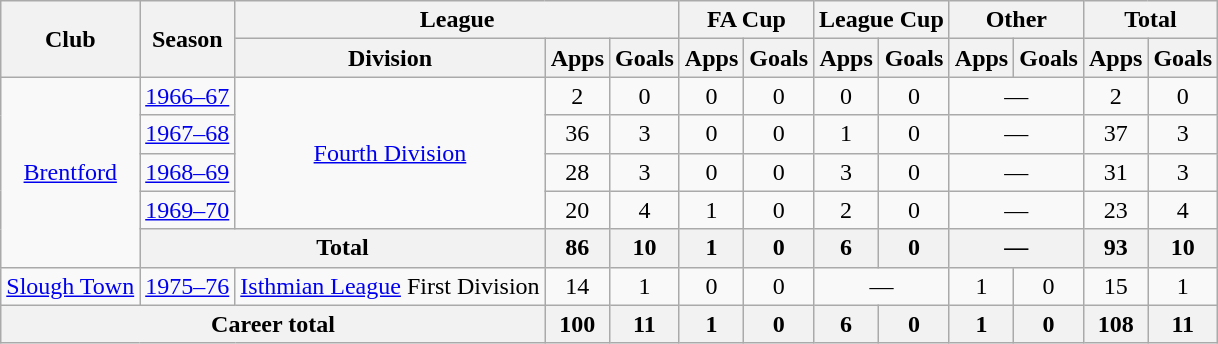<table class="wikitable" style="text-align: center;">
<tr>
<th rowspan="2">Club</th>
<th rowspan="2">Season</th>
<th colspan="3">League</th>
<th colspan="2">FA Cup</th>
<th colspan="2">League Cup</th>
<th colspan="2">Other</th>
<th colspan="2">Total</th>
</tr>
<tr>
<th>Division</th>
<th>Apps</th>
<th>Goals</th>
<th>Apps</th>
<th>Goals</th>
<th>Apps</th>
<th>Goals</th>
<th>Apps</th>
<th>Goals</th>
<th>Apps</th>
<th>Goals</th>
</tr>
<tr>
<td rowspan="5"><a href='#'>Brentford</a></td>
<td><a href='#'>1966–67</a></td>
<td rowspan="4"><a href='#'>Fourth Division</a></td>
<td>2</td>
<td>0</td>
<td>0</td>
<td>0</td>
<td>0</td>
<td>0</td>
<td colspan="2">—</td>
<td>2</td>
<td>0</td>
</tr>
<tr>
<td><a href='#'>1967–68</a></td>
<td>36</td>
<td>3</td>
<td>0</td>
<td>0</td>
<td>1</td>
<td>0</td>
<td colspan="2">—</td>
<td>37</td>
<td>3</td>
</tr>
<tr>
<td><a href='#'>1968–69</a></td>
<td>28</td>
<td>3</td>
<td>0</td>
<td>0</td>
<td>3</td>
<td>0</td>
<td colspan="2">—</td>
<td>31</td>
<td>3</td>
</tr>
<tr>
<td><a href='#'>1969–70</a></td>
<td>20</td>
<td>4</td>
<td>1</td>
<td>0</td>
<td>2</td>
<td>0</td>
<td colspan="2">—</td>
<td>23</td>
<td>4</td>
</tr>
<tr>
<th colspan="2">Total</th>
<th>86</th>
<th>10</th>
<th>1</th>
<th>0</th>
<th>6</th>
<th>0</th>
<th colspan="2">—</th>
<th>93</th>
<th>10</th>
</tr>
<tr>
<td><a href='#'>Slough Town</a></td>
<td><a href='#'>1975–76</a></td>
<td><a href='#'>Isthmian League</a> First Division</td>
<td>14</td>
<td>1</td>
<td>0</td>
<td>0</td>
<td colspan="2">—</td>
<td>1</td>
<td>0</td>
<td>15</td>
<td>1</td>
</tr>
<tr>
<th colspan="3">Career total</th>
<th>100</th>
<th>11</th>
<th>1</th>
<th>0</th>
<th>6</th>
<th>0</th>
<th>1</th>
<th>0</th>
<th>108</th>
<th>11</th>
</tr>
</table>
